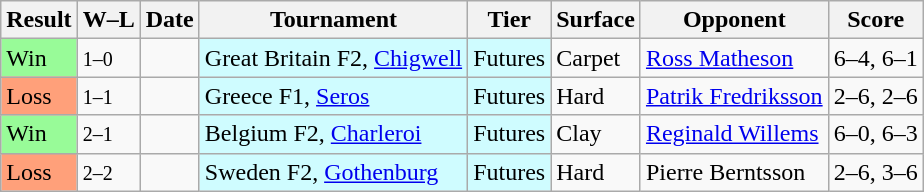<table class="sortable wikitable">
<tr>
<th>Result</th>
<th class="unsortable">W–L</th>
<th>Date</th>
<th>Tournament</th>
<th>Tier</th>
<th>Surface</th>
<th>Opponent</th>
<th class="unsortable">Score</th>
</tr>
<tr>
<td style="background:#98fb98;">Win</td>
<td><small>1–0</small></td>
<td></td>
<td style="background:#cffcff;">Great Britain F2, <a href='#'>Chigwell</a></td>
<td style="background:#cffcff;">Futures</td>
<td>Carpet</td>
<td> <a href='#'>Ross Matheson</a></td>
<td>6–4, 6–1</td>
</tr>
<tr>
<td style="background:#ffa07a;">Loss</td>
<td><small>1–1</small></td>
<td></td>
<td style="background:#cffcff;">Greece F1, <a href='#'>Seros</a></td>
<td style="background:#cffcff;">Futures</td>
<td>Hard</td>
<td> <a href='#'>Patrik Fredriksson</a></td>
<td>2–6, 2–6</td>
</tr>
<tr>
<td style="background:#98fb98;">Win</td>
<td><small>2–1</small></td>
<td></td>
<td style="background:#cffcff;">Belgium F2, <a href='#'>Charleroi</a></td>
<td style="background:#cffcff;">Futures</td>
<td>Clay</td>
<td> <a href='#'>Reginald Willems</a></td>
<td>6–0, 6–3</td>
</tr>
<tr>
<td style="background:#ffa07a;">Loss</td>
<td><small>2–2</small></td>
<td></td>
<td style="background:#cffcff;">Sweden F2, <a href='#'>Gothenburg</a></td>
<td style="background:#cffcff;">Futures</td>
<td>Hard</td>
<td> Pierre Berntsson</td>
<td>2–6, 3–6</td>
</tr>
</table>
